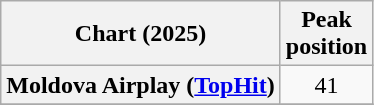<table class="wikitable plainrowheaders" style="text-align:center">
<tr>
<th scope="col">Chart (2025)</th>
<th scope="col">Peak<br>position</th>
</tr>
<tr>
<th scope="row">Moldova Airplay (<a href='#'>TopHit</a>)</th>
<td>41</td>
</tr>
<tr>
</tr>
</table>
